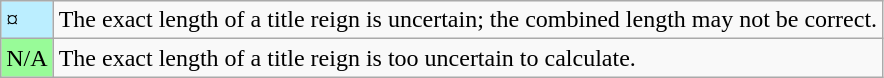<table class="wikitable">
<tr>
<td style="background-color:#bbeeff">¤</td>
<td>The exact length of a title reign is uncertain; the combined length may not be correct.</td>
</tr>
<tr>
<td style="background-color:#98FB98">N/A</td>
<td>The exact length of a title reign is too uncertain to calculate.</td>
</tr>
</table>
